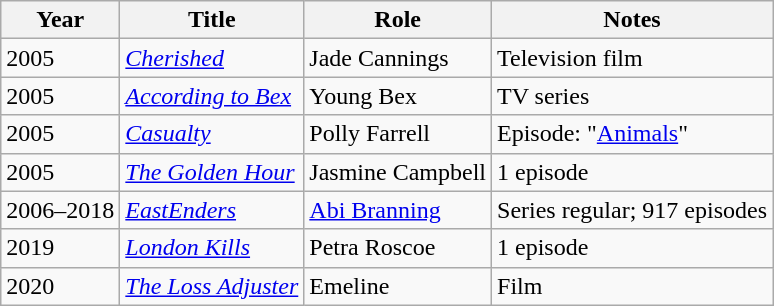<table class="wikitable sortable">
<tr>
<th>Year</th>
<th>Title</th>
<th>Role</th>
<th class="unsortable">Notes</th>
</tr>
<tr>
<td>2005</td>
<td><em><a href='#'>Cherished</a></em></td>
<td>Jade Cannings</td>
<td>Television film</td>
</tr>
<tr>
<td>2005</td>
<td><em><a href='#'>According to Bex</a></em></td>
<td>Young Bex</td>
<td>TV series</td>
</tr>
<tr>
<td>2005</td>
<td><em><a href='#'>Casualty</a></em></td>
<td>Polly Farrell</td>
<td>Episode: "<a href='#'>Animals</a>"</td>
</tr>
<tr>
<td>2005</td>
<td><em><a href='#'>The Golden Hour</a></em></td>
<td>Jasmine Campbell</td>
<td>1 episode</td>
</tr>
<tr>
<td>2006–2018</td>
<td><em><a href='#'>EastEnders</a></em></td>
<td><a href='#'>Abi Branning</a></td>
<td>Series regular; 917 episodes</td>
</tr>
<tr>
<td>2019</td>
<td><em><a href='#'>London Kills</a></em></td>
<td>Petra Roscoe</td>
<td>1 episode</td>
</tr>
<tr>
<td>2020</td>
<td><em><a href='#'>The Loss Adjuster</a></em></td>
<td>Emeline</td>
<td>Film</td>
</tr>
</table>
